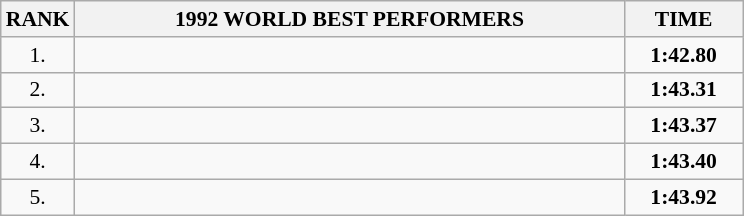<table class="wikitable" style="border-collapse: collapse; font-size: 90%;">
<tr>
<th>RANK</th>
<th align="center" style="width: 25em">1992 WORLD BEST PERFORMERS</th>
<th align="center" style="width: 5em">TIME</th>
</tr>
<tr>
<td align="center">1.</td>
<td></td>
<td align="center"><strong>1:42.80</strong></td>
</tr>
<tr>
<td align="center">2.</td>
<td></td>
<td align="center"><strong>1:43.31</strong></td>
</tr>
<tr>
<td align="center">3.</td>
<td></td>
<td align="center"><strong>1:43.37</strong></td>
</tr>
<tr>
<td align="center">4.</td>
<td></td>
<td align="center"><strong>1:43.40</strong></td>
</tr>
<tr>
<td align="center">5.</td>
<td></td>
<td align="center"><strong>1:43.92</strong></td>
</tr>
</table>
